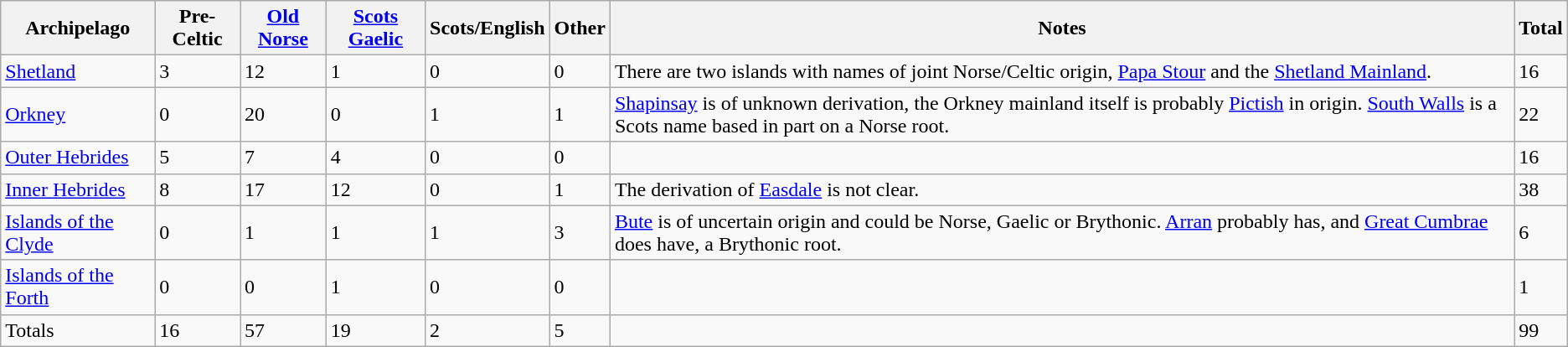<table class="wikitable sortable">
<tr>
<th>Archipelago</th>
<th>Pre-Celtic</th>
<th><a href='#'>Old Norse</a></th>
<th><a href='#'>Scots Gaelic</a></th>
<th>Scots/English</th>
<th>Other</th>
<th>Notes</th>
<th>Total</th>
</tr>
<tr>
<td><a href='#'>Shetland</a></td>
<td>3</td>
<td>12</td>
<td>1</td>
<td>0</td>
<td>0</td>
<td>There are two islands with names of joint Norse/Celtic origin, <a href='#'>Papa Stour</a> and the <a href='#'>Shetland Mainland</a>.</td>
<td>16</td>
</tr>
<tr>
<td><a href='#'>Orkney</a></td>
<td>0</td>
<td>20</td>
<td>0</td>
<td>1</td>
<td>1</td>
<td><a href='#'>Shapinsay</a>  is of unknown derivation, the Orkney mainland itself is probably <a href='#'>Pictish</a> in origin. <a href='#'>South Walls</a> is a Scots name based in part on a Norse root.</td>
<td>22</td>
</tr>
<tr>
<td><a href='#'>Outer Hebrides</a></td>
<td>5</td>
<td>7</td>
<td>4</td>
<td>0</td>
<td>0</td>
<td></td>
<td>16</td>
</tr>
<tr>
<td><a href='#'>Inner Hebrides</a></td>
<td>8</td>
<td>17</td>
<td>12</td>
<td>0</td>
<td>1</td>
<td>The derivation of <a href='#'>Easdale</a> is not clear.</td>
<td>38</td>
</tr>
<tr>
<td><a href='#'>Islands of the Clyde</a></td>
<td>0</td>
<td>1</td>
<td>1</td>
<td>1</td>
<td>3</td>
<td><a href='#'>Bute</a> is of uncertain origin and could be Norse, Gaelic or Brythonic. <a href='#'>Arran</a> probably has, and <a href='#'>Great Cumbrae</a> does have, a Brythonic root.</td>
<td>6</td>
</tr>
<tr>
<td><a href='#'>Islands of the Forth</a></td>
<td>0</td>
<td>0</td>
<td>1</td>
<td>0</td>
<td>0</td>
<td></td>
<td>1</td>
</tr>
<tr>
<td>Totals</td>
<td>16</td>
<td>57</td>
<td>19</td>
<td>2</td>
<td>5</td>
<td></td>
<td>99</td>
</tr>
</table>
